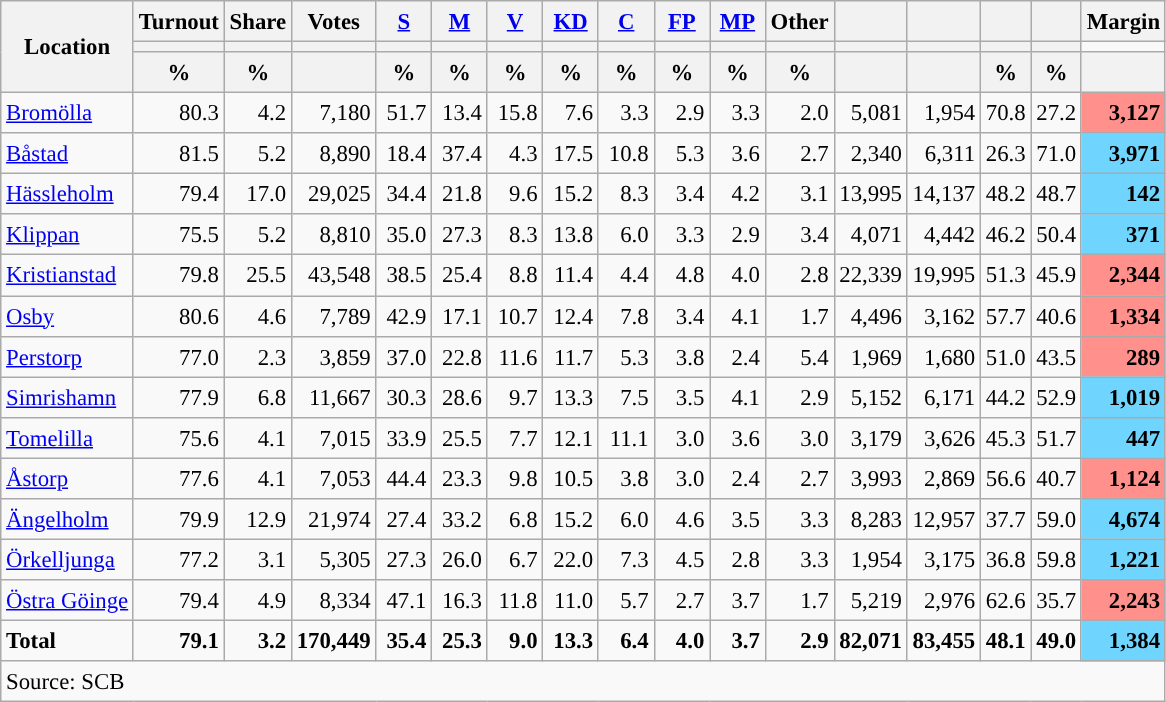<table class="wikitable sortable" style="text-align:right; font-size:95%; line-height:20px;">
<tr>
<th rowspan="3">Location</th>
<th>Turnout</th>
<th>Share</th>
<th>Votes</th>
<th width="30px" class="unsortable"><a href='#'>S</a></th>
<th width="30px" class="unsortable"><a href='#'>M</a></th>
<th width="30px" class="unsortable"><a href='#'>V</a></th>
<th width="30px" class="unsortable"><a href='#'>KD</a></th>
<th width="30px" class="unsortable"><a href='#'>C</a></th>
<th width="30px" class="unsortable"><a href='#'>FP</a></th>
<th width="30px" class="unsortable"><a href='#'>MP</a></th>
<th width="30px" class="unsortable">Other</th>
<th></th>
<th></th>
<th></th>
<th></th>
<th>Margin</th>
</tr>
<tr>
<th></th>
<th></th>
<th></th>
<th style="background:"></th>
<th style="background:"></th>
<th style="background:"></th>
<th style="background:"></th>
<th style="background:"></th>
<th style="background:"></th>
<th style="background:"></th>
<th style="background:"></th>
<th style="background:"></th>
<th style="background:"></th>
<th style="background:"></th>
<th style="background:"></th>
</tr>
<tr>
<th data-sort-type="number">%</th>
<th data-sort-type="number">%</th>
<th></th>
<th data-sort-type="number">%</th>
<th data-sort-type="number">%</th>
<th data-sort-type="number">%</th>
<th data-sort-type="number">%</th>
<th data-sort-type="number">%</th>
<th data-sort-type="number">%</th>
<th data-sort-type="number">%</th>
<th data-sort-type="number">%</th>
<th data-sort-type="number"></th>
<th data-sort-type="number"></th>
<th data-sort-type="number">%</th>
<th data-sort-type="number">%</th>
<th data-sort-type="number"></th>
</tr>
<tr>
<td align=left><a href='#'>Bromölla</a></td>
<td>80.3</td>
<td>4.2</td>
<td>7,180</td>
<td>51.7</td>
<td>13.4</td>
<td>15.8</td>
<td>7.6</td>
<td>3.3</td>
<td>2.9</td>
<td>3.3</td>
<td>2.0</td>
<td>5,081</td>
<td>1,954</td>
<td>70.8</td>
<td>27.2</td>
<td bgcolor=#ff908c><strong>3,127</strong></td>
</tr>
<tr>
<td align=left><a href='#'>Båstad</a></td>
<td>81.5</td>
<td>5.2</td>
<td>8,890</td>
<td>18.4</td>
<td>37.4</td>
<td>4.3</td>
<td>17.5</td>
<td>10.8</td>
<td>5.3</td>
<td>3.6</td>
<td>2.7</td>
<td>2,340</td>
<td>6,311</td>
<td>26.3</td>
<td>71.0</td>
<td bgcolor=#6fd5fe><strong>3,971</strong></td>
</tr>
<tr>
<td align=left><a href='#'>Hässleholm</a></td>
<td>79.4</td>
<td>17.0</td>
<td>29,025</td>
<td>34.4</td>
<td>21.8</td>
<td>9.6</td>
<td>15.2</td>
<td>8.3</td>
<td>3.4</td>
<td>4.2</td>
<td>3.1</td>
<td>13,995</td>
<td>14,137</td>
<td>48.2</td>
<td>48.7</td>
<td bgcolor=#6fd5fe><strong>142</strong></td>
</tr>
<tr>
<td align=left><a href='#'>Klippan</a></td>
<td>75.5</td>
<td>5.2</td>
<td>8,810</td>
<td>35.0</td>
<td>27.3</td>
<td>8.3</td>
<td>13.8</td>
<td>6.0</td>
<td>3.3</td>
<td>2.9</td>
<td>3.4</td>
<td>4,071</td>
<td>4,442</td>
<td>46.2</td>
<td>50.4</td>
<td bgcolor=#6fd5fe><strong>371</strong></td>
</tr>
<tr>
<td align=left><a href='#'>Kristianstad</a></td>
<td>79.8</td>
<td>25.5</td>
<td>43,548</td>
<td>38.5</td>
<td>25.4</td>
<td>8.8</td>
<td>11.4</td>
<td>4.4</td>
<td>4.8</td>
<td>4.0</td>
<td>2.8</td>
<td>22,339</td>
<td>19,995</td>
<td>51.3</td>
<td>45.9</td>
<td bgcolor=#ff908c><strong>2,344</strong></td>
</tr>
<tr>
<td align=left><a href='#'>Osby</a></td>
<td>80.6</td>
<td>4.6</td>
<td>7,789</td>
<td>42.9</td>
<td>17.1</td>
<td>10.7</td>
<td>12.4</td>
<td>7.8</td>
<td>3.4</td>
<td>4.1</td>
<td>1.7</td>
<td>4,496</td>
<td>3,162</td>
<td>57.7</td>
<td>40.6</td>
<td bgcolor=#ff908c><strong>1,334</strong></td>
</tr>
<tr>
<td align=left><a href='#'>Perstorp</a></td>
<td>77.0</td>
<td>2.3</td>
<td>3,859</td>
<td>37.0</td>
<td>22.8</td>
<td>11.6</td>
<td>11.7</td>
<td>5.3</td>
<td>3.8</td>
<td>2.4</td>
<td>5.4</td>
<td>1,969</td>
<td>1,680</td>
<td>51.0</td>
<td>43.5</td>
<td bgcolor=#ff908c><strong>289</strong></td>
</tr>
<tr>
<td align=left><a href='#'>Simrishamn</a></td>
<td>77.9</td>
<td>6.8</td>
<td>11,667</td>
<td>30.3</td>
<td>28.6</td>
<td>9.7</td>
<td>13.3</td>
<td>7.5</td>
<td>3.5</td>
<td>4.1</td>
<td>2.9</td>
<td>5,152</td>
<td>6,171</td>
<td>44.2</td>
<td>52.9</td>
<td bgcolor=#6fd5fe><strong>1,019</strong></td>
</tr>
<tr>
<td align=left><a href='#'>Tomelilla</a></td>
<td>75.6</td>
<td>4.1</td>
<td>7,015</td>
<td>33.9</td>
<td>25.5</td>
<td>7.7</td>
<td>12.1</td>
<td>11.1</td>
<td>3.0</td>
<td>3.6</td>
<td>3.0</td>
<td>3,179</td>
<td>3,626</td>
<td>45.3</td>
<td>51.7</td>
<td bgcolor=#6fd5fe><strong>447</strong></td>
</tr>
<tr>
<td align=left><a href='#'>Åstorp</a></td>
<td>77.6</td>
<td>4.1</td>
<td>7,053</td>
<td>44.4</td>
<td>23.3</td>
<td>9.8</td>
<td>10.5</td>
<td>3.8</td>
<td>3.0</td>
<td>2.4</td>
<td>2.7</td>
<td>3,993</td>
<td>2,869</td>
<td>56.6</td>
<td>40.7</td>
<td bgcolor=#ff908c><strong>1,124</strong></td>
</tr>
<tr>
<td align=left><a href='#'>Ängelholm</a></td>
<td>79.9</td>
<td>12.9</td>
<td>21,974</td>
<td>27.4</td>
<td>33.2</td>
<td>6.8</td>
<td>15.2</td>
<td>6.0</td>
<td>4.6</td>
<td>3.5</td>
<td>3.3</td>
<td>8,283</td>
<td>12,957</td>
<td>37.7</td>
<td>59.0</td>
<td bgcolor=#6fd5fe><strong>4,674</strong></td>
</tr>
<tr>
<td align=left><a href='#'>Örkelljunga</a></td>
<td>77.2</td>
<td>3.1</td>
<td>5,305</td>
<td>27.3</td>
<td>26.0</td>
<td>6.7</td>
<td>22.0</td>
<td>7.3</td>
<td>4.5</td>
<td>2.8</td>
<td>3.3</td>
<td>1,954</td>
<td>3,175</td>
<td>36.8</td>
<td>59.8</td>
<td bgcolor=#6fd5fe><strong>1,221</strong></td>
</tr>
<tr>
<td align=left><a href='#'>Östra Göinge</a></td>
<td>79.4</td>
<td>4.9</td>
<td>8,334</td>
<td>47.1</td>
<td>16.3</td>
<td>11.8</td>
<td>11.0</td>
<td>5.7</td>
<td>2.7</td>
<td>3.7</td>
<td>1.7</td>
<td>5,219</td>
<td>2,976</td>
<td>62.6</td>
<td>35.7</td>
<td bgcolor=#ff908c><strong>2,243</strong></td>
</tr>
<tr>
<td align=left><strong>Total</strong></td>
<td><strong>79.1</strong></td>
<td><strong>3.2</strong></td>
<td><strong>170,449</strong></td>
<td><strong>35.4</strong></td>
<td><strong>25.3</strong></td>
<td><strong>9.0</strong></td>
<td><strong>13.3</strong></td>
<td><strong>6.4</strong></td>
<td><strong>4.0</strong></td>
<td><strong>3.7</strong></td>
<td><strong>2.9</strong></td>
<td><strong>82,071</strong></td>
<td><strong>83,455</strong></td>
<td><strong>48.1</strong></td>
<td><strong>49.0</strong></td>
<td bgcolor=#6fd5fe><strong>1,384</strong></td>
</tr>
<tr>
<td align=left colspan=17>Source: SCB </td>
</tr>
</table>
